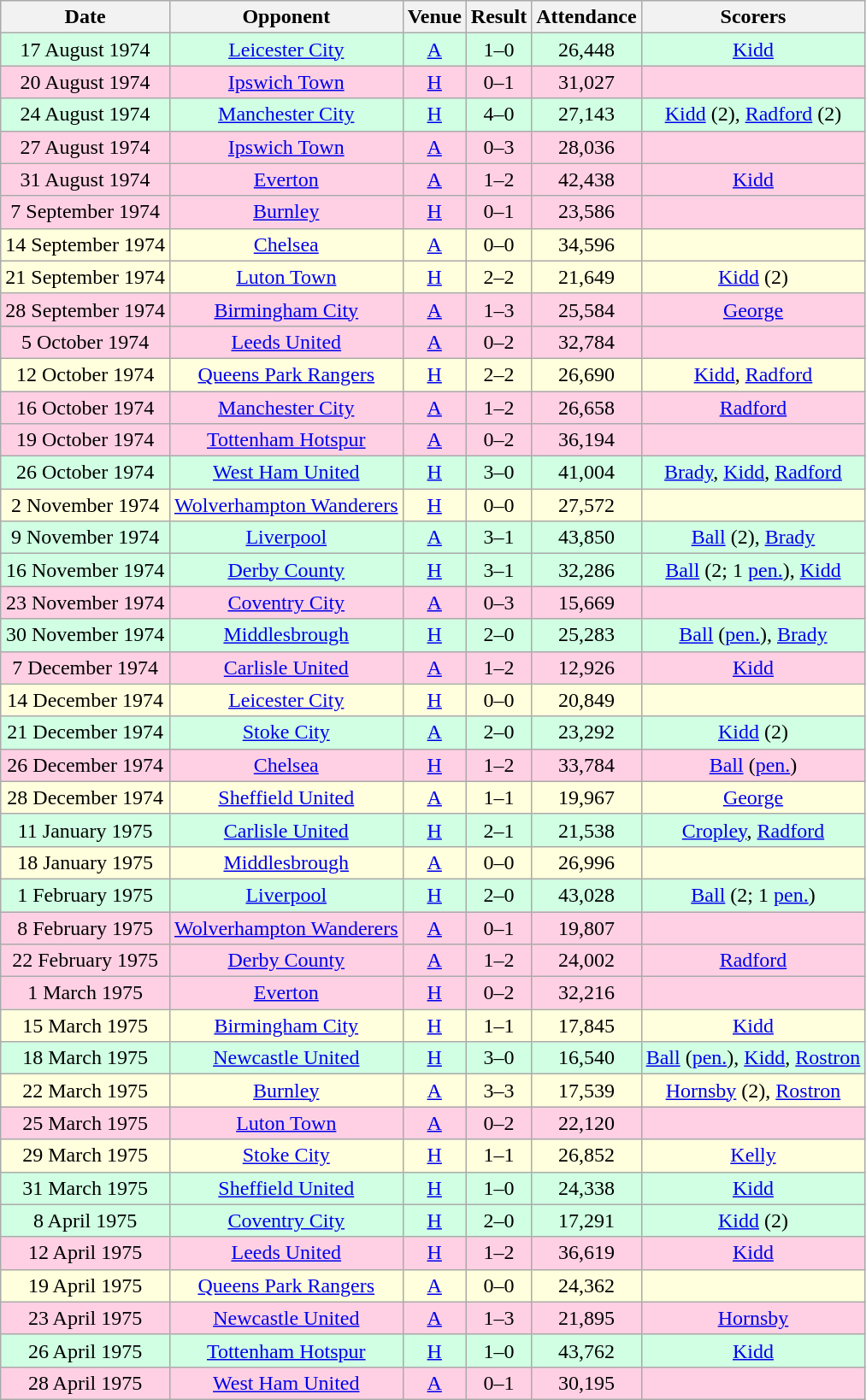<table class="wikitable sortable" style="font-size:100%; text-align:center">
<tr>
<th>Date</th>
<th>Opponent</th>
<th>Venue</th>
<th>Result</th>
<th>Attendance</th>
<th>Scorers</th>
</tr>
<tr style="background-color: #d0ffe3;">
<td>17 August 1974</td>
<td><a href='#'>Leicester City</a></td>
<td><a href='#'>A</a></td>
<td>1–0</td>
<td>26,448</td>
<td><a href='#'>Kidd</a></td>
</tr>
<tr style="background-color: #ffd0e3;">
<td>20 August 1974</td>
<td><a href='#'>Ipswich Town</a></td>
<td><a href='#'>H</a></td>
<td>0–1</td>
<td>31,027</td>
<td></td>
</tr>
<tr style="background-color: #d0ffe3;">
<td>24 August 1974</td>
<td><a href='#'>Manchester City</a></td>
<td><a href='#'>H</a></td>
<td>4–0</td>
<td>27,143</td>
<td><a href='#'>Kidd</a> (2), <a href='#'>Radford</a> (2)</td>
</tr>
<tr style="background-color: #ffd0e3;">
<td>27 August 1974</td>
<td><a href='#'>Ipswich Town</a></td>
<td><a href='#'>A</a></td>
<td>0–3</td>
<td>28,036</td>
<td></td>
</tr>
<tr style="background-color: #ffd0e3;">
<td>31 August 1974</td>
<td><a href='#'>Everton</a></td>
<td><a href='#'>A</a></td>
<td>1–2</td>
<td>42,438</td>
<td><a href='#'>Kidd</a></td>
</tr>
<tr style="background-color: #ffd0e3;">
<td>7 September 1974</td>
<td><a href='#'>Burnley</a></td>
<td><a href='#'>H</a></td>
<td>0–1</td>
<td>23,586</td>
<td></td>
</tr>
<tr style="background-color: #ffffdd;">
<td>14 September 1974</td>
<td><a href='#'>Chelsea</a></td>
<td><a href='#'>A</a></td>
<td>0–0</td>
<td>34,596</td>
<td></td>
</tr>
<tr style="background-color: #ffffdd;">
<td>21 September 1974</td>
<td><a href='#'>Luton Town</a></td>
<td><a href='#'>H</a></td>
<td>2–2</td>
<td>21,649</td>
<td><a href='#'>Kidd</a> (2)</td>
</tr>
<tr style="background-color: #ffd0e3;">
<td>28 September 1974</td>
<td><a href='#'>Birmingham City</a></td>
<td><a href='#'>A</a></td>
<td>1–3</td>
<td>25,584</td>
<td><a href='#'>George</a></td>
</tr>
<tr style="background-color: #ffd0e3;">
<td>5 October 1974</td>
<td><a href='#'>Leeds United</a></td>
<td><a href='#'>A</a></td>
<td>0–2</td>
<td>32,784</td>
<td></td>
</tr>
<tr style="background-color: #ffffdd;">
<td>12 October 1974</td>
<td><a href='#'>Queens Park Rangers</a></td>
<td><a href='#'>H</a></td>
<td>2–2</td>
<td>26,690</td>
<td><a href='#'>Kidd</a>, <a href='#'>Radford</a></td>
</tr>
<tr style="background-color: #ffd0e3;">
<td>16 October 1974</td>
<td><a href='#'>Manchester City</a></td>
<td><a href='#'>A</a></td>
<td>1–2</td>
<td>26,658</td>
<td><a href='#'>Radford</a></td>
</tr>
<tr style="background-color: #ffd0e3;">
<td>19 October 1974</td>
<td><a href='#'>Tottenham Hotspur</a></td>
<td><a href='#'>A</a></td>
<td>0–2</td>
<td>36,194</td>
<td></td>
</tr>
<tr style="background-color: #d0ffe3;">
<td>26 October 1974</td>
<td><a href='#'>West Ham United</a></td>
<td><a href='#'>H</a></td>
<td>3–0</td>
<td>41,004</td>
<td><a href='#'>Brady</a>, <a href='#'>Kidd</a>, <a href='#'>Radford</a></td>
</tr>
<tr style="background-color: #ffffdd;">
<td>2 November 1974</td>
<td><a href='#'>Wolverhampton Wanderers</a></td>
<td><a href='#'>H</a></td>
<td>0–0</td>
<td>27,572</td>
<td></td>
</tr>
<tr style="background-color: #d0ffe3;">
<td>9 November 1974</td>
<td><a href='#'>Liverpool</a></td>
<td><a href='#'>A</a></td>
<td>3–1</td>
<td>43,850</td>
<td><a href='#'>Ball</a> (2), <a href='#'>Brady</a></td>
</tr>
<tr style="background-color: #d0ffe3;">
<td>16 November 1974</td>
<td><a href='#'>Derby County</a></td>
<td><a href='#'>H</a></td>
<td>3–1</td>
<td>32,286</td>
<td><a href='#'>Ball</a> (2; 1 <a href='#'>pen.</a>), <a href='#'>Kidd</a></td>
</tr>
<tr style="background-color: #ffd0e3;">
<td>23 November 1974</td>
<td><a href='#'>Coventry City</a></td>
<td><a href='#'>A</a></td>
<td>0–3</td>
<td>15,669</td>
<td></td>
</tr>
<tr style="background-color: #d0ffe3;">
<td>30 November 1974</td>
<td><a href='#'>Middlesbrough</a></td>
<td><a href='#'>H</a></td>
<td>2–0</td>
<td>25,283</td>
<td><a href='#'>Ball</a> (<a href='#'>pen.</a>), <a href='#'>Brady</a></td>
</tr>
<tr style="background-color: #ffd0e3;">
<td>7 December 1974</td>
<td><a href='#'>Carlisle United</a></td>
<td><a href='#'>A</a></td>
<td>1–2</td>
<td>12,926</td>
<td><a href='#'>Kidd</a></td>
</tr>
<tr style="background-color: #ffffdd;">
<td>14 December 1974</td>
<td><a href='#'>Leicester City</a></td>
<td><a href='#'>H</a></td>
<td>0–0</td>
<td>20,849</td>
<td></td>
</tr>
<tr style="background-color: #d0ffe3;">
<td>21 December 1974</td>
<td><a href='#'>Stoke City</a></td>
<td><a href='#'>A</a></td>
<td>2–0</td>
<td>23,292</td>
<td><a href='#'>Kidd</a> (2)</td>
</tr>
<tr style="background-color: #ffd0e3;">
<td>26 December 1974</td>
<td><a href='#'>Chelsea</a></td>
<td><a href='#'>H</a></td>
<td>1–2</td>
<td>33,784</td>
<td><a href='#'>Ball</a> (<a href='#'>pen.</a>)</td>
</tr>
<tr style="background-color: #ffffdd;">
<td>28 December 1974</td>
<td><a href='#'>Sheffield United</a></td>
<td><a href='#'>A</a></td>
<td>1–1</td>
<td>19,967</td>
<td><a href='#'>George</a></td>
</tr>
<tr style="background-color: #d0ffe3;">
<td>11 January 1975</td>
<td><a href='#'>Carlisle United</a></td>
<td><a href='#'>H</a></td>
<td>2–1</td>
<td>21,538</td>
<td><a href='#'>Cropley</a>, <a href='#'>Radford</a></td>
</tr>
<tr style="background-color: #ffffdd;">
<td>18 January 1975</td>
<td><a href='#'>Middlesbrough</a></td>
<td><a href='#'>A</a></td>
<td>0–0</td>
<td>26,996</td>
<td></td>
</tr>
<tr style="background-color: #d0ffe3;">
<td>1 February 1975</td>
<td><a href='#'>Liverpool</a></td>
<td><a href='#'>H</a></td>
<td>2–0</td>
<td>43,028</td>
<td><a href='#'>Ball</a> (2; 1 <a href='#'>pen.</a>)</td>
</tr>
<tr style="background-color: #ffd0e3;">
<td>8 February 1975</td>
<td><a href='#'>Wolverhampton Wanderers</a></td>
<td><a href='#'>A</a></td>
<td>0–1</td>
<td>19,807</td>
<td></td>
</tr>
<tr style="background-color: #ffd0e3;">
<td>22 February 1975</td>
<td><a href='#'>Derby County</a></td>
<td><a href='#'>A</a></td>
<td>1–2</td>
<td>24,002</td>
<td><a href='#'>Radford</a></td>
</tr>
<tr style="background-color: #ffd0e3;">
<td>1 March 1975</td>
<td><a href='#'>Everton</a></td>
<td><a href='#'>H</a></td>
<td>0–2</td>
<td>32,216</td>
<td></td>
</tr>
<tr style="background-color: #ffffdd;">
<td>15 March 1975</td>
<td><a href='#'>Birmingham City</a></td>
<td><a href='#'>H</a></td>
<td>1–1</td>
<td>17,845</td>
<td><a href='#'>Kidd</a></td>
</tr>
<tr style="background-color: #d0ffe3;">
<td>18 March 1975</td>
<td><a href='#'>Newcastle United</a></td>
<td><a href='#'>H</a></td>
<td>3–0</td>
<td>16,540</td>
<td><a href='#'>Ball</a> (<a href='#'>pen.</a>), <a href='#'>Kidd</a>, <a href='#'>Rostron</a></td>
</tr>
<tr style="background-color: #ffffdd;">
<td>22 March 1975</td>
<td><a href='#'>Burnley</a></td>
<td><a href='#'>A</a></td>
<td>3–3</td>
<td>17,539</td>
<td><a href='#'>Hornsby</a> (2), <a href='#'>Rostron</a></td>
</tr>
<tr style="background-color: #ffd0e3;">
<td>25 March 1975</td>
<td><a href='#'>Luton Town</a></td>
<td><a href='#'>A</a></td>
<td>0–2</td>
<td>22,120</td>
<td></td>
</tr>
<tr style="background-color: #ffffdd;">
<td>29 March 1975</td>
<td><a href='#'>Stoke City</a></td>
<td><a href='#'>H</a></td>
<td>1–1</td>
<td>26,852</td>
<td><a href='#'>Kelly</a></td>
</tr>
<tr style="background-color: #d0ffe3;">
<td>31 March 1975</td>
<td><a href='#'>Sheffield United</a></td>
<td><a href='#'>H</a></td>
<td>1–0</td>
<td>24,338</td>
<td><a href='#'>Kidd</a></td>
</tr>
<tr style="background-color: #d0ffe3;">
<td>8 April 1975</td>
<td><a href='#'>Coventry City</a></td>
<td><a href='#'>H</a></td>
<td>2–0</td>
<td>17,291</td>
<td><a href='#'>Kidd</a> (2)</td>
</tr>
<tr style="background-color: #ffd0e3;">
<td>12 April 1975</td>
<td><a href='#'>Leeds United</a></td>
<td><a href='#'>H</a></td>
<td>1–2</td>
<td>36,619</td>
<td><a href='#'>Kidd</a></td>
</tr>
<tr style="background-color: #ffffdd;">
<td>19 April 1975</td>
<td><a href='#'>Queens Park Rangers</a></td>
<td><a href='#'>A</a></td>
<td>0–0</td>
<td>24,362</td>
<td></td>
</tr>
<tr style="background-color: #ffd0e3;">
<td>23 April 1975</td>
<td><a href='#'>Newcastle United</a></td>
<td><a href='#'>A</a></td>
<td>1–3</td>
<td>21,895</td>
<td><a href='#'>Hornsby</a></td>
</tr>
<tr style="background-color: #d0ffe3;">
<td>26 April 1975</td>
<td><a href='#'>Tottenham Hotspur</a></td>
<td><a href='#'>H</a></td>
<td>1–0</td>
<td>43,762</td>
<td><a href='#'>Kidd</a></td>
</tr>
<tr style="background-color: #ffd0e3;">
<td>28 April 1975</td>
<td><a href='#'>West Ham United</a></td>
<td><a href='#'>A</a></td>
<td>0–1</td>
<td>30,195</td>
<td></td>
</tr>
</table>
